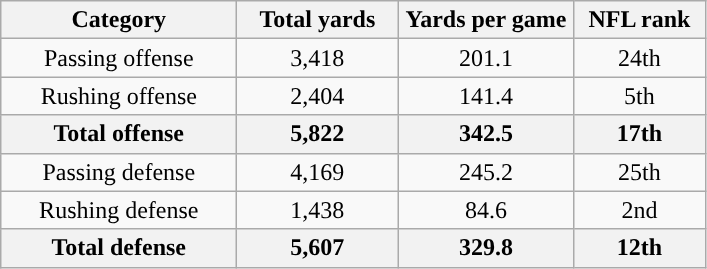<table class="wikitable" style="text-align:center">
<tr>
<th width="150">Category</th>
<th width="100">Total yards</th>
<th width="110">Yards per game</th>
<th width="80">NFL rank<br></th>
</tr>
<tr>
<td>Passing offense</td>
<td>3,418</td>
<td>201.1</td>
<td>24th</td>
</tr>
<tr>
<td>Rushing offense</td>
<td>2,404</td>
<td>141.4</td>
<td>5th</td>
</tr>
<tr>
<th>Total offense</th>
<th>5,822</th>
<th>342.5</th>
<th>17th</th>
</tr>
<tr>
<td>Passing defense</td>
<td>4,169</td>
<td>245.2</td>
<td>25th</td>
</tr>
<tr>
<td>Rushing defense</td>
<td>1,438</td>
<td>84.6</td>
<td>2nd</td>
</tr>
<tr>
<th>Total defense</th>
<th>5,607</th>
<th>329.8</th>
<th>12th</th>
</tr>
</table>
